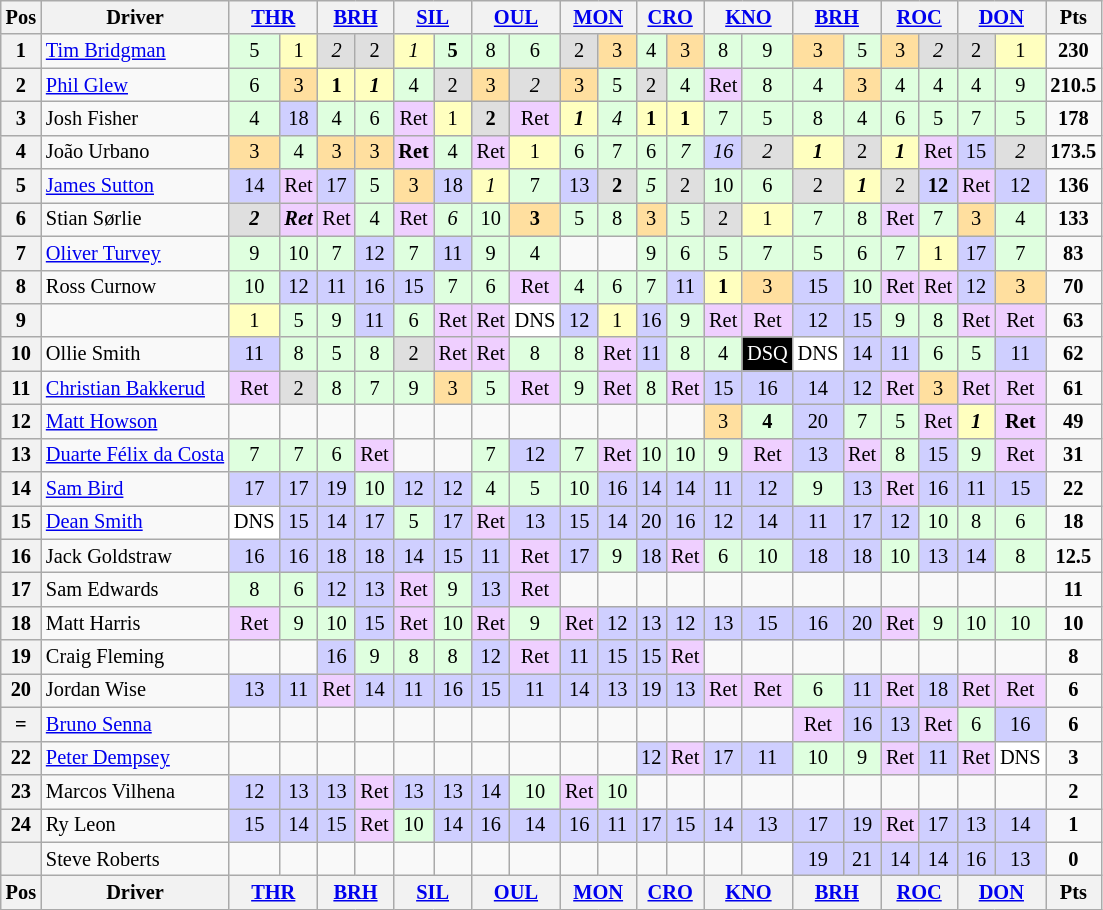<table class="wikitable" style="font-size: 85%; text-align: center;">
<tr valign="top">
<th valign="middle">Pos</th>
<th valign="middle">Driver</th>
<th colspan=2><a href='#'>THR</a></th>
<th colspan=2><a href='#'>BRH</a></th>
<th colspan=2><a href='#'>SIL</a></th>
<th colspan=2><a href='#'>OUL</a></th>
<th colspan=2><a href='#'>MON</a></th>
<th colspan=2><a href='#'>CRO</a></th>
<th colspan=2><a href='#'>KNO</a></th>
<th colspan=2><a href='#'>BRH</a></th>
<th colspan=2><a href='#'>ROC</a></th>
<th colspan=2><a href='#'>DON</a></th>
<th valign="middle">Pts</th>
</tr>
<tr>
<th>1</th>
<td align=left> <a href='#'>Tim Bridgman</a></td>
<td style="background:#dfffdf;">5</td>
<td style="background:#ffffbf;">1</td>
<td style="background:#dfdfdf;"><em>2</em></td>
<td style="background:#dfdfdf;">2</td>
<td style="background:#ffffbf;"><em>1</em></td>
<td style="background:#dfffdf;"><strong>5</strong></td>
<td style="background:#dfffdf;">8</td>
<td style="background:#dfffdf;">6</td>
<td style="background:#dfdfdf;">2</td>
<td style="background:#ffdf9f;">3</td>
<td style="background:#dfffdf;">4</td>
<td style="background:#ffdf9f;">3</td>
<td style="background:#dfffdf;">8</td>
<td style="background:#dfffdf;">9</td>
<td style="background:#ffdf9f;">3</td>
<td style="background:#dfffdf;">5</td>
<td style="background:#ffdf9f;">3</td>
<td style="background:#dfdfdf;"><em>2</em></td>
<td style="background:#dfdfdf;">2</td>
<td style="background:#ffffbf;">1</td>
<td><strong>230</strong></td>
</tr>
<tr>
<th>2</th>
<td align=left> <a href='#'>Phil Glew</a></td>
<td style="background:#dfffdf;">6</td>
<td style="background:#ffdf9f;">3</td>
<td style="background:#ffffbf;"><strong>1</strong></td>
<td style="background:#ffffbf;"><strong><em>1</em></strong></td>
<td style="background:#dfffdf;">4</td>
<td style="background:#dfdfdf;">2</td>
<td style="background:#ffdf9f;">3</td>
<td style="background:#dfdfdf;"><em>2</em></td>
<td style="background:#ffdf9f;">3</td>
<td style="background:#dfffdf;">5</td>
<td style="background:#dfdfdf;">2</td>
<td style="background:#dfffdf;">4</td>
<td style="background:#efcfff;">Ret</td>
<td style="background:#dfffdf;">8</td>
<td style="background:#dfffdf;">4</td>
<td style="background:#ffdf9f;">3</td>
<td style="background:#dfffdf;">4</td>
<td style="background:#dfffdf;">4</td>
<td style="background:#dfffdf;">4</td>
<td style="background:#dfffdf;">9</td>
<td><strong>210.5</strong></td>
</tr>
<tr>
<th>3</th>
<td align=left> Josh Fisher</td>
<td style="background:#dfffdf;">4</td>
<td style="background:#cfcfff;">18</td>
<td style="background:#dfffdf;">4</td>
<td style="background:#dfffdf;">6</td>
<td style="background:#efcfff;">Ret</td>
<td style="background:#ffffbf;">1</td>
<td style="background:#dfdfdf;"><strong>2</strong></td>
<td style="background:#efcfff;">Ret</td>
<td style="background:#ffffbf;"><strong><em>1</em></strong></td>
<td style="background:#dfffdf;"><em>4</em></td>
<td style="background:#ffffbf;"><strong>1</strong></td>
<td style="background:#ffffbf;"><strong>1</strong></td>
<td style="background:#dfffdf;">7</td>
<td style="background:#dfffdf;">5</td>
<td style="background:#dfffdf;">8</td>
<td style="background:#dfffdf;">4</td>
<td style="background:#dfffdf;">6</td>
<td style="background:#dfffdf;">5</td>
<td style="background:#dfffdf;">7</td>
<td style="background:#dfffdf;">5</td>
<td><strong>178</strong></td>
</tr>
<tr>
<th>4</th>
<td align=left> João Urbano</td>
<td style="background:#ffdf9f;">3</td>
<td style="background:#dfffdf;">4</td>
<td style="background:#ffdf9f;">3</td>
<td style="background:#ffdf9f;">3</td>
<td style="background:#efcfff;"><strong>Ret</strong></td>
<td style="background:#dfffdf;">4</td>
<td style="background:#efcfff;">Ret</td>
<td style="background:#ffffbf;">1</td>
<td style="background:#dfffdf;">6</td>
<td style="background:#dfffdf;">7</td>
<td style="background:#dfffdf;">6</td>
<td style="background:#dfffdf;"><em>7</em></td>
<td style="background:#cfcfff;"><em>16</em></td>
<td style="background:#dfdfdf;"><em>2</em></td>
<td style="background:#ffffbf;"><strong><em>1</em></strong></td>
<td style="background:#dfdfdf;">2</td>
<td style="background:#ffffbf;"><strong><em>1</em></strong></td>
<td style="background:#efcfff;">Ret</td>
<td style="background:#cfcfff;">15</td>
<td style="background:#dfdfdf;"><em>2</em></td>
<td><strong>173.5</strong></td>
</tr>
<tr>
<th>5</th>
<td align=left> <a href='#'>James Sutton</a></td>
<td style="background:#cfcfff;">14</td>
<td style="background:#efcfff;">Ret</td>
<td style="background:#cfcfff;">17</td>
<td style="background:#dfffdf;">5</td>
<td style="background:#ffdf9f;">3</td>
<td style="background:#cfcfff;">18</td>
<td style="background:#ffffbf;"><em>1</em></td>
<td style="background:#dfffdf;">7</td>
<td style="background:#cfcfff;">13</td>
<td style="background:#dfdfdf;"><strong>2</strong></td>
<td style="background:#dfffdf;"><em>5</em></td>
<td style="background:#dfdfdf;">2</td>
<td style="background:#dfffdf;">10</td>
<td style="background:#dfffdf;">6</td>
<td style="background:#dfdfdf;">2</td>
<td style="background:#ffffbf;"><strong><em>1</em></strong></td>
<td style="background:#dfdfdf;">2</td>
<td style="background:#cfcfff;"><strong>12</strong></td>
<td style="background:#efcfff;">Ret</td>
<td style="background:#cfcfff;">12</td>
<td><strong>136</strong></td>
</tr>
<tr>
<th>6</th>
<td align=left> Stian Sørlie</td>
<td style="background:#dfdfdf;"><strong><em>2</em></strong></td>
<td style="background:#efcfff;"><strong><em>Ret</em></strong></td>
<td style="background:#efcfff;">Ret</td>
<td style="background:#dfffdf;">4</td>
<td style="background:#efcfff;">Ret</td>
<td style="background:#dfffdf;"><em>6</em></td>
<td style="background:#dfffdf;">10</td>
<td style="background:#ffdf9f;"><strong>3</strong></td>
<td style="background:#dfffdf;">5</td>
<td style="background:#dfffdf;">8</td>
<td style="background:#ffdf9f;">3</td>
<td style="background:#dfffdf;">5</td>
<td style="background:#dfdfdf;">2</td>
<td style="background:#ffffbf;">1</td>
<td style="background:#dfffdf;">7</td>
<td style="background:#dfffdf;">8</td>
<td style="background:#efcfff;">Ret</td>
<td style="background:#dfffdf;">7</td>
<td style="background:#ffdf9f;">3</td>
<td style="background:#dfffdf;">4</td>
<td><strong>133</strong></td>
</tr>
<tr>
<th>7</th>
<td align=left> <a href='#'>Oliver Turvey</a></td>
<td style="background:#dfffdf;">9</td>
<td style="background:#dfffdf;">10</td>
<td style="background:#dfffdf;">7</td>
<td style="background:#cfcfff;">12</td>
<td style="background:#dfffdf;">7</td>
<td style="background:#cfcfff;">11</td>
<td style="background:#dfffdf;">9</td>
<td style="background:#dfffdf;">4</td>
<td></td>
<td></td>
<td style="background:#dfffdf;">9</td>
<td style="background:#dfffdf;">6</td>
<td style="background:#dfffdf;">5</td>
<td style="background:#dfffdf;">7</td>
<td style="background:#dfffdf;">5</td>
<td style="background:#dfffdf;">6</td>
<td style="background:#dfffdf;">7</td>
<td style="background:#ffffbf;">1</td>
<td style="background:#cfcfff;">17</td>
<td style="background:#dfffdf;">7</td>
<td><strong>83</strong></td>
</tr>
<tr>
<th>8</th>
<td align=left> Ross Curnow</td>
<td style="background:#dfffdf;">10</td>
<td style="background:#cfcfff;">12</td>
<td style="background:#cfcfff;">11</td>
<td style="background:#cfcfff;">16</td>
<td style="background:#cfcfff;">15</td>
<td style="background:#dfffdf;">7</td>
<td style="background:#dfffdf;">6</td>
<td style="background:#efcfff;">Ret</td>
<td style="background:#dfffdf;">4</td>
<td style="background:#dfffdf;">6</td>
<td style="background:#dfffdf;">7</td>
<td style="background:#cfcfff;">11</td>
<td style="background:#ffffbf;"><strong>1</strong></td>
<td style="background:#ffdf9f;">3</td>
<td style="background:#cfcfff;">15</td>
<td style="background:#dfffdf;">10</td>
<td style="background:#efcfff;">Ret</td>
<td style="background:#efcfff;">Ret</td>
<td style="background:#cfcfff;">12</td>
<td style="background:#ffdf9f;">3</td>
<td><strong>70</strong></td>
</tr>
<tr>
<th>9</th>
<td align=left></td>
<td style="background:#ffffbf;">1</td>
<td style="background:#dfffdf;">5</td>
<td style="background:#dfffdf;">9</td>
<td style="background:#cfcfff;">11</td>
<td style="background:#dfffdf;">6</td>
<td style="background:#efcfff;">Ret</td>
<td style="background:#efcfff;">Ret</td>
<td style="background:#ffffff;">DNS</td>
<td style="background:#cfcfff;">12</td>
<td style="background:#ffffbf;">1</td>
<td style="background:#cfcfff;">16</td>
<td style="background:#dfffdf;">9</td>
<td style="background:#efcfff;">Ret</td>
<td style="background:#efcfff;">Ret</td>
<td style="background:#cfcfff;">12</td>
<td style="background:#cfcfff;">15</td>
<td style="background:#dfffdf;">9</td>
<td style="background:#dfffdf;">8</td>
<td style="background:#efcfff;">Ret</td>
<td style="background:#efcfff;">Ret</td>
<td><strong>63</strong></td>
</tr>
<tr>
<th>10</th>
<td align=left> Ollie Smith</td>
<td style="background:#cfcfff;">11</td>
<td style="background:#dfffdf;">8</td>
<td style="background:#dfffdf;">5</td>
<td style="background:#dfffdf;">8</td>
<td style="background:#dfdfdf;">2</td>
<td style="background:#efcfff;">Ret</td>
<td style="background:#efcfff;">Ret</td>
<td style="background:#dfffdf;">8</td>
<td style="background:#dfffdf;">8</td>
<td style="background:#efcfff;">Ret</td>
<td style="background:#cfcfff;">11</td>
<td style="background:#dfffdf;">8</td>
<td style="background:#dfffdf;">4</td>
<td style="background:#000000; color:white;">DSQ</td>
<td style="background:#ffffff;">DNS</td>
<td style="background:#cfcfff;">14</td>
<td style="background:#cfcfff;">11</td>
<td style="background:#dfffdf;">6</td>
<td style="background:#dfffdf;">5</td>
<td style="background:#cfcfff;">11</td>
<td><strong>62</strong></td>
</tr>
<tr>
<th>11</th>
<td align=left> <a href='#'>Christian Bakkerud</a></td>
<td style="background:#efcfff;">Ret</td>
<td style="background:#dfdfdf;">2</td>
<td style="background:#dfffdf;">8</td>
<td style="background:#dfffdf;">7</td>
<td style="background:#dfffdf;">9</td>
<td style="background:#ffdf9f;">3</td>
<td style="background:#dfffdf;">5</td>
<td style="background:#efcfff;">Ret</td>
<td style="background:#dfffdf;">9</td>
<td style="background:#efcfff;">Ret</td>
<td style="background:#dfffdf;">8</td>
<td style="background:#efcfff;">Ret</td>
<td style="background:#cfcfff;">15</td>
<td style="background:#cfcfff;">16</td>
<td style="background:#cfcfff;">14</td>
<td style="background:#cfcfff;">12</td>
<td style="background:#efcfff;">Ret</td>
<td style="background:#ffdf9f;">3</td>
<td style="background:#efcfff;">Ret</td>
<td style="background:#efcfff;">Ret</td>
<td><strong>61</strong></td>
</tr>
<tr>
<th>12</th>
<td align=left> <a href='#'>Matt Howson</a></td>
<td></td>
<td></td>
<td></td>
<td></td>
<td></td>
<td></td>
<td></td>
<td></td>
<td></td>
<td></td>
<td></td>
<td></td>
<td style="background:#ffdf9f;">3</td>
<td style="background:#dfffdf;"><strong>4</strong></td>
<td style="background:#cfcfff;">20</td>
<td style="background:#dfffdf;">7</td>
<td style="background:#dfffdf;">5</td>
<td style="background:#efcfff;">Ret</td>
<td style="background:#ffffbf;"><strong><em>1</em></strong></td>
<td style="background:#efcfff;"><strong>Ret</strong></td>
<td><strong>49</strong></td>
</tr>
<tr>
<th>13</th>
<td align=left> <a href='#'>Duarte Félix da Costa</a></td>
<td style="background:#dfffdf;">7</td>
<td style="background:#dfffdf;">7</td>
<td style="background:#dfffdf;">6</td>
<td style="background:#efcfff;">Ret</td>
<td></td>
<td></td>
<td style="background:#dfffdf;">7</td>
<td style="background:#cfcfff;">12</td>
<td style="background:#dfffdf;">7</td>
<td style="background:#efcfff;">Ret</td>
<td style="background:#dfffdf;">10</td>
<td style="background:#dfffdf;">10</td>
<td style="background:#dfffdf;">9</td>
<td style="background:#efcfff;">Ret</td>
<td style="background:#cfcfff;">13</td>
<td style="background:#efcfff;">Ret</td>
<td style="background:#dfffdf;">8</td>
<td style="background:#cfcfff;">15</td>
<td style="background:#dfffdf;">9</td>
<td style="background:#efcfff;">Ret</td>
<td><strong>31</strong></td>
</tr>
<tr>
<th>14</th>
<td align=left> <a href='#'>Sam Bird</a></td>
<td style="background:#cfcfff;">17</td>
<td style="background:#cfcfff;">17</td>
<td style="background:#cfcfff;">19</td>
<td style="background:#dfffdf;">10</td>
<td style="background:#cfcfff;">12</td>
<td style="background:#cfcfff;">12</td>
<td style="background:#dfffdf;">4</td>
<td style="background:#dfffdf;">5</td>
<td style="background:#dfffdf;">10</td>
<td style="background:#cfcfff;">16</td>
<td style="background:#cfcfff;">14</td>
<td style="background:#cfcfff;">14</td>
<td style="background:#cfcfff;">11</td>
<td style="background:#cfcfff;">12</td>
<td style="background:#dfffdf;">9</td>
<td style="background:#cfcfff;">13</td>
<td style="background:#efcfff;">Ret</td>
<td style="background:#cfcfff;">16</td>
<td style="background:#cfcfff;">11</td>
<td style="background:#cfcfff;">15</td>
<td><strong>22</strong></td>
</tr>
<tr>
<th>15</th>
<td align=left> <a href='#'>Dean Smith</a></td>
<td style="background:#ffffff;">DNS</td>
<td style="background:#cfcfff;">15</td>
<td style="background:#cfcfff;">14</td>
<td style="background:#cfcfff;">17</td>
<td style="background:#dfffdf;">5</td>
<td style="background:#cfcfff;">17</td>
<td style="background:#efcfff;">Ret</td>
<td style="background:#cfcfff;">13</td>
<td style="background:#cfcfff;">15</td>
<td style="background:#cfcfff;">14</td>
<td style="background:#cfcfff;">20</td>
<td style="background:#cfcfff;">16</td>
<td style="background:#cfcfff;">12</td>
<td style="background:#cfcfff;">14</td>
<td style="background:#cfcfff;">11</td>
<td style="background:#cfcfff;">17</td>
<td style="background:#cfcfff;">12</td>
<td style="background:#dfffdf;">10</td>
<td style="background:#dfffdf;">8</td>
<td style="background:#dfffdf;">6</td>
<td><strong>18</strong></td>
</tr>
<tr>
<th>16</th>
<td align=left> Jack Goldstraw</td>
<td style="background:#cfcfff;">16</td>
<td style="background:#cfcfff;">16</td>
<td style="background:#cfcfff;">18</td>
<td style="background:#cfcfff;">18</td>
<td style="background:#cfcfff;">14</td>
<td style="background:#cfcfff;">15</td>
<td style="background:#cfcfff;">11</td>
<td style="background:#efcfff;">Ret</td>
<td style="background:#cfcfff;">17</td>
<td style="background:#dfffdf;">9</td>
<td style="background:#cfcfff;">18</td>
<td style="background:#efcfff;">Ret</td>
<td style="background:#dfffdf;">6</td>
<td style="background:#dfffdf;">10</td>
<td style="background:#cfcfff;">18</td>
<td style="background:#cfcfff;">18</td>
<td style="background:#dfffdf;">10</td>
<td style="background:#cfcfff;">13</td>
<td style="background:#cfcfff;">14</td>
<td style="background:#dfffdf;">8</td>
<td><strong>12.5</strong></td>
</tr>
<tr>
<th>17</th>
<td align=left> Sam Edwards</td>
<td style="background:#dfffdf;">8</td>
<td style="background:#dfffdf;">6</td>
<td style="background:#cfcfff;">12</td>
<td style="background:#cfcfff;">13</td>
<td style="background:#efcfff;">Ret</td>
<td style="background:#dfffdf;">9</td>
<td style="background:#cfcfff;">13</td>
<td style="background:#efcfff;">Ret</td>
<td></td>
<td></td>
<td></td>
<td></td>
<td></td>
<td></td>
<td></td>
<td></td>
<td></td>
<td></td>
<td></td>
<td></td>
<td><strong>11</strong></td>
</tr>
<tr>
<th>18</th>
<td align=left> Matt Harris</td>
<td style="background:#efcfff;">Ret</td>
<td style="background:#dfffdf;">9</td>
<td style="background:#dfffdf;">10</td>
<td style="background:#cfcfff;">15</td>
<td style="background:#efcfff;">Ret</td>
<td style="background:#dfffdf;">10</td>
<td style="background:#efcfff;">Ret</td>
<td style="background:#dfffdf;">9</td>
<td style="background:#efcfff;">Ret</td>
<td style="background:#cfcfff;">12</td>
<td style="background:#cfcfff;">13</td>
<td style="background:#cfcfff;">12</td>
<td style="background:#cfcfff;">13</td>
<td style="background:#cfcfff;">15</td>
<td style="background:#cfcfff;">16</td>
<td style="background:#cfcfff;">20</td>
<td style="background:#efcfff;">Ret</td>
<td style="background:#dfffdf;">9</td>
<td style="background:#dfffdf;">10</td>
<td style="background:#dfffdf;">10</td>
<td><strong>10</strong></td>
</tr>
<tr>
<th>19</th>
<td align=left> Craig Fleming</td>
<td></td>
<td></td>
<td style="background:#cfcfff;">16</td>
<td style="background:#dfffdf;">9</td>
<td style="background:#dfffdf;">8</td>
<td style="background:#dfffdf;">8</td>
<td style="background:#cfcfff;">12</td>
<td style="background:#efcfff;">Ret</td>
<td style="background:#cfcfff;">11</td>
<td style="background:#cfcfff;">15</td>
<td style="background:#cfcfff;">15</td>
<td style="background:#efcfff;">Ret</td>
<td></td>
<td></td>
<td></td>
<td></td>
<td></td>
<td></td>
<td></td>
<td></td>
<td><strong>8</strong></td>
</tr>
<tr>
<th>20</th>
<td align=left> Jordan Wise</td>
<td style="background:#cfcfff;">13</td>
<td style="background:#cfcfff;">11</td>
<td style="background:#efcfff;">Ret</td>
<td style="background:#cfcfff;">14</td>
<td style="background:#cfcfff;">11</td>
<td style="background:#cfcfff;">16</td>
<td style="background:#cfcfff;">15</td>
<td style="background:#cfcfff;">11</td>
<td style="background:#cfcfff;">14</td>
<td style="background:#cfcfff;">13</td>
<td style="background:#cfcfff;">19</td>
<td style="background:#cfcfff;">13</td>
<td style="background:#efcfff;">Ret</td>
<td style="background:#efcfff;">Ret</td>
<td style="background:#dfffdf;">6</td>
<td style="background:#cfcfff;">11</td>
<td style="background:#efcfff;">Ret</td>
<td style="background:#cfcfff;">18</td>
<td style="background:#efcfff;">Ret</td>
<td style="background:#efcfff;">Ret</td>
<td><strong>6</strong></td>
</tr>
<tr>
<th>=</th>
<td align=left> <a href='#'>Bruno Senna</a></td>
<td></td>
<td></td>
<td></td>
<td></td>
<td></td>
<td></td>
<td></td>
<td></td>
<td></td>
<td></td>
<td></td>
<td></td>
<td></td>
<td></td>
<td style="background:#efcfff;">Ret</td>
<td style="background:#cfcfff;">16</td>
<td style="background:#cfcfff;">13</td>
<td style="background:#efcfff;">Ret</td>
<td style="background:#dfffdf;">6</td>
<td style="background:#cfcfff;">16</td>
<td><strong>6</strong></td>
</tr>
<tr>
<th>22</th>
<td align=left> <a href='#'>Peter Dempsey</a></td>
<td></td>
<td></td>
<td></td>
<td></td>
<td></td>
<td></td>
<td></td>
<td></td>
<td></td>
<td></td>
<td style="background:#cfcfff;">12</td>
<td style="background:#efcfff;">Ret</td>
<td style="background:#cfcfff;">17</td>
<td style="background:#cfcfff;">11</td>
<td style="background:#dfffdf;">10</td>
<td style="background:#dfffdf;">9</td>
<td style="background:#efcfff;">Ret</td>
<td style="background:#cfcfff;">11</td>
<td style="background:#efcfff;">Ret</td>
<td style="background:#ffffff;">DNS</td>
<td><strong>3</strong></td>
</tr>
<tr>
<th>23</th>
<td align=left> Marcos Vilhena</td>
<td style="background:#cfcfff;">12</td>
<td style="background:#cfcfff;">13</td>
<td style="background:#cfcfff;">13</td>
<td style="background:#efcfff;">Ret</td>
<td style="background:#cfcfff;">13</td>
<td style="background:#cfcfff;">13</td>
<td style="background:#cfcfff;">14</td>
<td style="background:#dfffdf;">10</td>
<td style="background:#efcfff;">Ret</td>
<td style="background:#dfffdf;">10</td>
<td></td>
<td></td>
<td></td>
<td></td>
<td></td>
<td></td>
<td></td>
<td></td>
<td></td>
<td></td>
<td><strong>2</strong></td>
</tr>
<tr>
<th>24</th>
<td align=left> Ry Leon</td>
<td style="background:#cfcfff;">15</td>
<td style="background:#cfcfff;">14</td>
<td style="background:#cfcfff;">15</td>
<td style="background:#efcfff;">Ret</td>
<td style="background:#dfffdf;">10</td>
<td style="background:#cfcfff;">14</td>
<td style="background:#cfcfff;">16</td>
<td style="background:#cfcfff;">14</td>
<td style="background:#cfcfff;">16</td>
<td style="background:#cfcfff;">11</td>
<td style="background:#cfcfff;">17</td>
<td style="background:#cfcfff;">15</td>
<td style="background:#cfcfff;">14</td>
<td style="background:#cfcfff;">13</td>
<td style="background:#cfcfff;">17</td>
<td style="background:#cfcfff;">19</td>
<td style="background:#efcfff;">Ret</td>
<td style="background:#cfcfff;">17</td>
<td style="background:#cfcfff;">13</td>
<td style="background:#cfcfff;">14</td>
<td><strong>1</strong></td>
</tr>
<tr>
<th></th>
<td align=left> Steve Roberts</td>
<td></td>
<td></td>
<td></td>
<td></td>
<td></td>
<td></td>
<td></td>
<td></td>
<td></td>
<td></td>
<td></td>
<td></td>
<td></td>
<td></td>
<td style="background:#cfcfff;">19</td>
<td style="background:#cfcfff;">21</td>
<td style="background:#cfcfff;">14</td>
<td style="background:#cfcfff;">14</td>
<td style="background:#cfcfff;">16</td>
<td style="background:#cfcfff;">13</td>
<td><strong>0</strong></td>
</tr>
<tr>
<th valign="middle">Pos</th>
<th valign="middle">Driver</th>
<th colspan=2><a href='#'>THR</a></th>
<th colspan=2><a href='#'>BRH</a></th>
<th colspan=2><a href='#'>SIL</a></th>
<th colspan=2><a href='#'>OUL</a></th>
<th colspan=2><a href='#'>MON</a></th>
<th colspan=2><a href='#'>CRO</a></th>
<th colspan=2><a href='#'>KNO</a></th>
<th colspan=2><a href='#'>BRH</a></th>
<th colspan=2><a href='#'>ROC</a></th>
<th colspan=2><a href='#'>DON</a></th>
<th valign="middle">Pts</th>
</tr>
</table>
